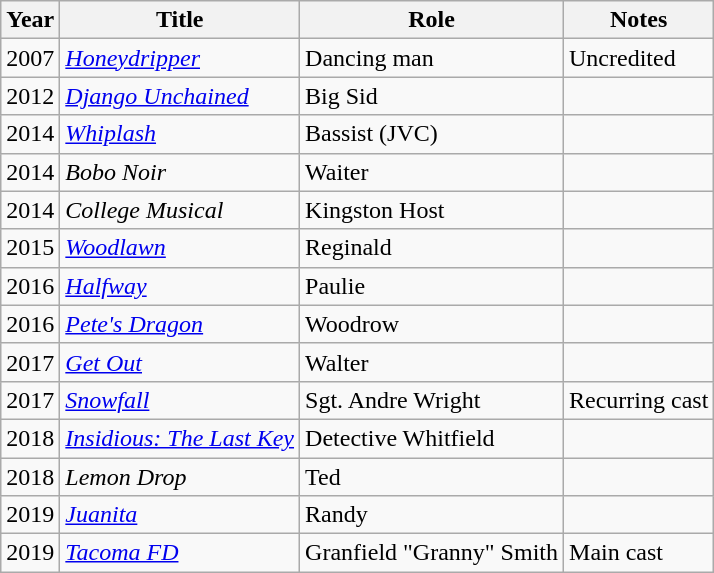<table class="wikitable">
<tr>
<th>Year</th>
<th>Title</th>
<th>Role</th>
<th>Notes</th>
</tr>
<tr>
<td>2007</td>
<td><em><a href='#'>Honeydripper</a></em></td>
<td>Dancing man</td>
<td>Uncredited</td>
</tr>
<tr>
<td>2012</td>
<td><em><a href='#'>Django Unchained</a></em></td>
<td>Big Sid</td>
<td></td>
</tr>
<tr>
<td>2014</td>
<td><em><a href='#'>Whiplash</a></em></td>
<td>Bassist (JVC)</td>
<td></td>
</tr>
<tr>
<td>2014</td>
<td><em>Bobo Noir</em></td>
<td>Waiter</td>
<td></td>
</tr>
<tr>
<td>2014</td>
<td><em>College Musical</em></td>
<td>Kingston Host</td>
<td></td>
</tr>
<tr>
<td>2015</td>
<td><em><a href='#'>Woodlawn</a></em></td>
<td>Reginald</td>
<td></td>
</tr>
<tr>
<td>2016</td>
<td><em><a href='#'>Halfway</a></em></td>
<td>Paulie</td>
<td></td>
</tr>
<tr>
<td>2016</td>
<td><em><a href='#'>Pete's Dragon</a></em></td>
<td>Woodrow</td>
<td></td>
</tr>
<tr>
<td>2017</td>
<td><em><a href='#'>Get Out</a></em></td>
<td>Walter</td>
<td></td>
</tr>
<tr>
<td>2017</td>
<td><em><a href='#'>Snowfall</a></em></td>
<td>Sgt. Andre Wright</td>
<td>Recurring cast</td>
</tr>
<tr>
<td>2018</td>
<td><em><a href='#'>Insidious: The Last Key</a></em></td>
<td>Detective Whitfield</td>
<td></td>
</tr>
<tr>
<td>2018</td>
<td><em>Lemon Drop</em></td>
<td>Ted</td>
<td></td>
</tr>
<tr>
<td>2019</td>
<td><em><a href='#'>Juanita</a></em></td>
<td>Randy</td>
<td></td>
</tr>
<tr>
<td>2019</td>
<td><em><a href='#'>Tacoma FD</a></em></td>
<td>Granfield "Granny" Smith</td>
<td>Main cast</td>
</tr>
</table>
